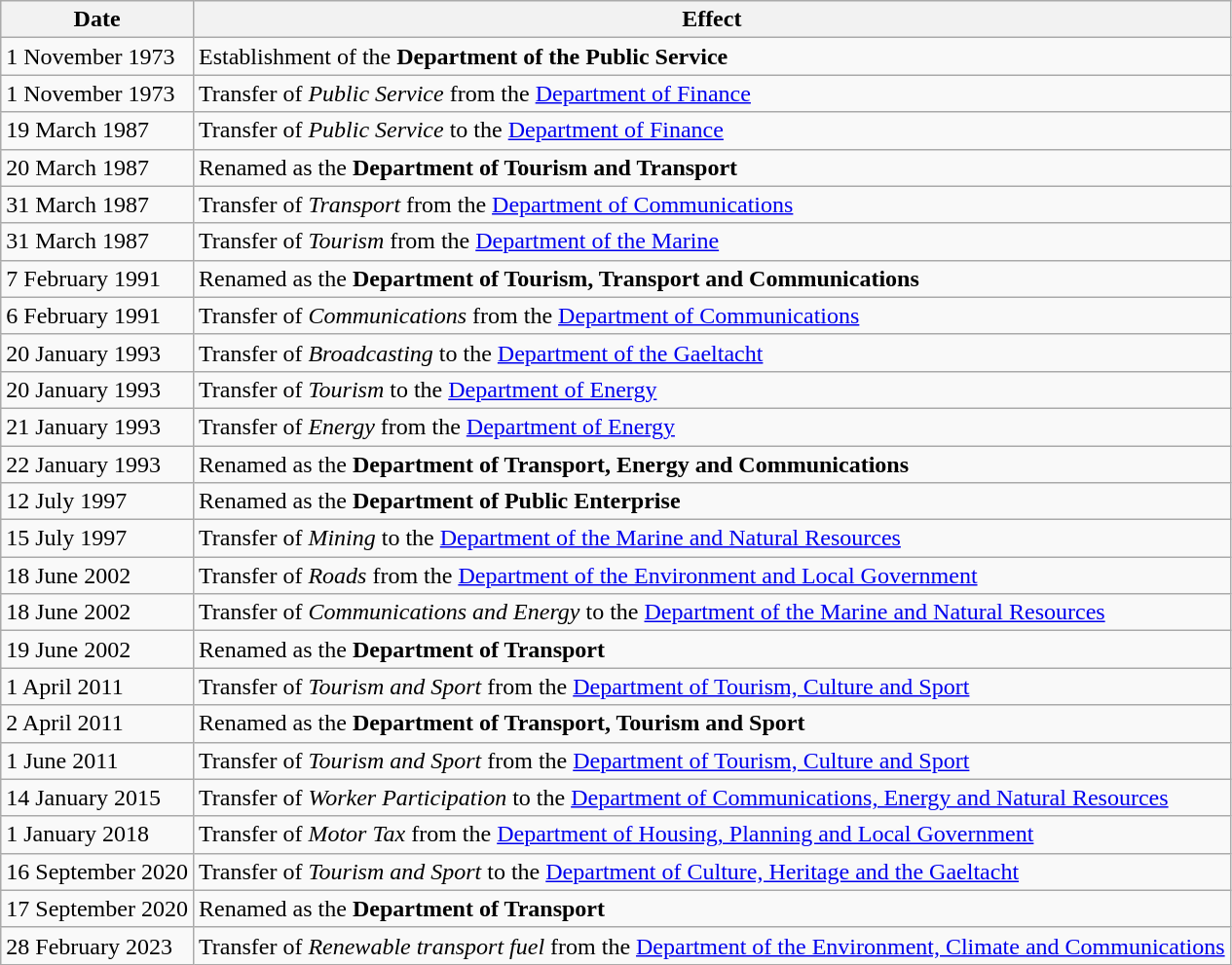<table class=wikitable>
<tr>
<th>Date</th>
<th>Effect</th>
</tr>
<tr>
<td>1 November 1973</td>
<td>Establishment of the <strong>Department of the Public Service</strong></td>
</tr>
<tr>
<td>1 November 1973</td>
<td>Transfer of <em>Public Service</em> from the <a href='#'>Department of Finance</a></td>
</tr>
<tr>
<td>19 March 1987</td>
<td>Transfer of <em>Public Service</em> to the <a href='#'>Department of Finance</a></td>
</tr>
<tr>
<td>20 March 1987</td>
<td>Renamed as the <strong>Department of Tourism and Transport</strong></td>
</tr>
<tr>
<td>31 March 1987</td>
<td>Transfer of <em>Transport</em> from the <a href='#'>Department of Communications</a></td>
</tr>
<tr>
<td>31 March 1987</td>
<td>Transfer of <em>Tourism</em> from the <a href='#'>Department of the Marine</a></td>
</tr>
<tr>
<td>7 February 1991</td>
<td>Renamed as the <strong>Department of Tourism, Transport and Communications</strong></td>
</tr>
<tr>
<td>6 February 1991</td>
<td>Transfer of <em>Communications</em> from the <a href='#'>Department of Communications</a></td>
</tr>
<tr>
<td>20 January 1993</td>
<td>Transfer of <em>Broadcasting</em> to the <a href='#'>Department of the Gaeltacht</a></td>
</tr>
<tr>
<td>20 January 1993</td>
<td>Transfer of <em>Tourism</em> to the <a href='#'>Department of Energy</a></td>
</tr>
<tr>
<td>21 January 1993</td>
<td>Transfer of <em>Energy</em> from the <a href='#'>Department of Energy</a></td>
</tr>
<tr>
<td>22 January 1993</td>
<td>Renamed as the <strong>Department of Transport, Energy and Communications</strong></td>
</tr>
<tr>
<td>12 July 1997</td>
<td>Renamed as the <strong>Department of Public Enterprise</strong></td>
</tr>
<tr>
<td>15 July 1997</td>
<td>Transfer of <em>Mining</em> to the <a href='#'>Department of the Marine and Natural Resources</a></td>
</tr>
<tr>
<td>18 June 2002</td>
<td>Transfer of <em>Roads</em> from the <a href='#'>Department of the Environment and Local Government</a></td>
</tr>
<tr>
<td>18 June 2002</td>
<td>Transfer of <em>Communications and Energy</em> to the <a href='#'>Department of the Marine and Natural Resources</a></td>
</tr>
<tr>
<td>19 June 2002</td>
<td>Renamed as the <strong>Department of Transport</strong></td>
</tr>
<tr>
<td>1 April 2011</td>
<td>Transfer of <em>Tourism and Sport</em> from the <a href='#'>Department of Tourism, Culture and Sport</a></td>
</tr>
<tr>
<td>2 April 2011</td>
<td>Renamed as the <strong>Department of Transport, Tourism and Sport</strong></td>
</tr>
<tr>
<td>1 June 2011</td>
<td>Transfer of <em>Tourism and Sport</em> from the <a href='#'>Department of Tourism, Culture and Sport</a></td>
</tr>
<tr>
<td>14 January 2015</td>
<td>Transfer of <em>Worker Participation</em> to the <a href='#'>Department of Communications, Energy and Natural Resources</a></td>
</tr>
<tr>
<td>1 January 2018</td>
<td>Transfer of <em>Motor Tax</em> from the <a href='#'>Department of Housing, Planning and Local Government</a></td>
</tr>
<tr>
<td>16 September 2020</td>
<td>Transfer of <em>Tourism and Sport</em> to the <a href='#'>Department of Culture, Heritage and the Gaeltacht</a></td>
</tr>
<tr>
<td>17 September 2020</td>
<td>Renamed as the <strong>Department of Transport</strong></td>
</tr>
<tr>
<td>28 February 2023</td>
<td>Transfer of <em>Renewable transport fuel</em> from the <a href='#'>Department of the Environment, Climate and Communications</a></td>
</tr>
</table>
